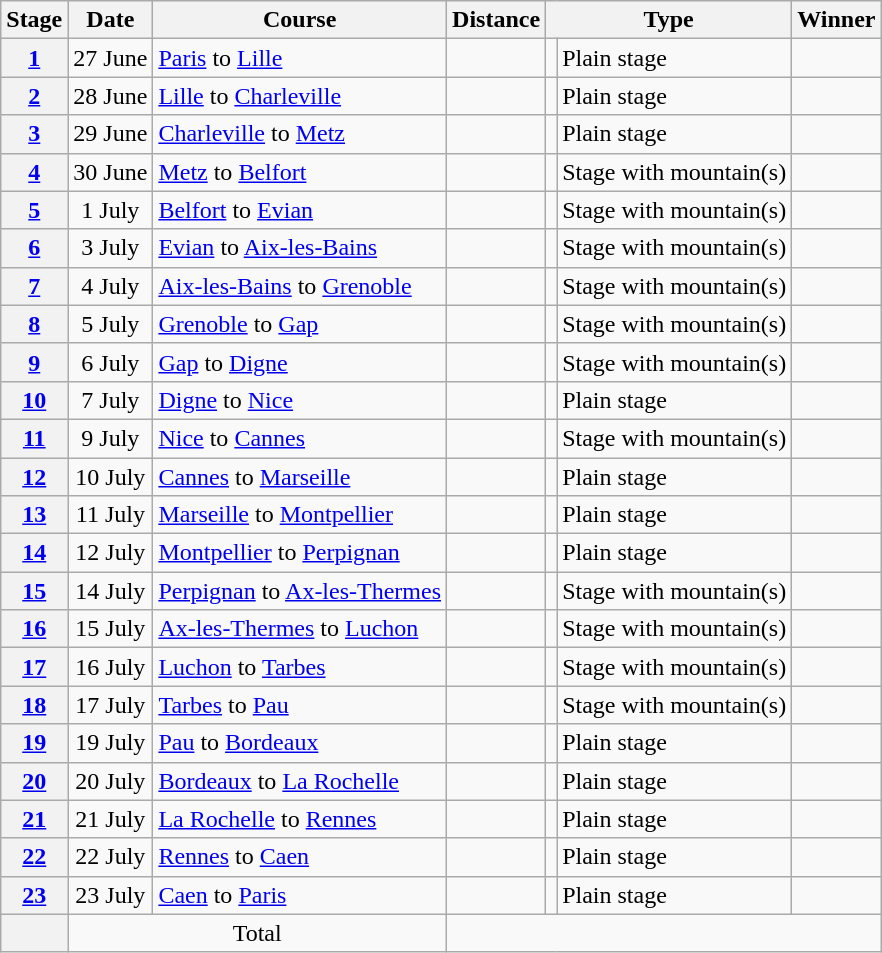<table class="wikitable">
<tr>
<th scope="col">Stage</th>
<th scope="col">Date</th>
<th scope="col">Course</th>
<th scope="col">Distance</th>
<th scope="col" colspan="2">Type</th>
<th scope="col">Winner</th>
</tr>
<tr>
<th scope="row"><a href='#'>1</a></th>
<td style="text-align:center;">27 June</td>
<td><a href='#'>Paris</a> to <a href='#'>Lille</a></td>
<td></td>
<td></td>
<td>Plain stage</td>
<td></td>
</tr>
<tr>
<th scope="row"><a href='#'>2</a></th>
<td style="text-align:center;">28 June</td>
<td><a href='#'>Lille</a> to <a href='#'>Charleville</a></td>
<td></td>
<td></td>
<td>Plain stage</td>
<td></td>
</tr>
<tr>
<th scope="row"><a href='#'>3</a></th>
<td style="text-align:center;">29 June</td>
<td><a href='#'>Charleville</a> to <a href='#'>Metz</a></td>
<td></td>
<td></td>
<td>Plain stage</td>
<td></td>
</tr>
<tr>
<th scope="row"><a href='#'>4</a></th>
<td style="text-align:center;">30 June</td>
<td><a href='#'>Metz</a> to <a href='#'>Belfort</a></td>
<td style="text-align:center;"></td>
<td></td>
<td>Stage with mountain(s)</td>
<td></td>
</tr>
<tr>
<th scope="row"><a href='#'>5</a></th>
<td style="text-align:center;">1 July</td>
<td><a href='#'>Belfort</a> to <a href='#'>Evian</a></td>
<td style="text-align:center;"></td>
<td></td>
<td>Stage with mountain(s)</td>
<td></td>
</tr>
<tr>
<th scope="row"><a href='#'>6</a></th>
<td style="text-align:center;">3 July</td>
<td><a href='#'>Evian</a> to <a href='#'>Aix-les-Bains</a></td>
<td style="text-align:center;"></td>
<td></td>
<td>Stage with mountain(s)</td>
<td></td>
</tr>
<tr>
<th scope="row"><a href='#'>7</a></th>
<td style="text-align:center;">4 July</td>
<td><a href='#'>Aix-les-Bains</a> to <a href='#'>Grenoble</a></td>
<td style="text-align:center;"></td>
<td></td>
<td>Stage with mountain(s)</td>
<td></td>
</tr>
<tr>
<th scope="row"><a href='#'>8</a></th>
<td style="text-align:center;">5 July</td>
<td><a href='#'>Grenoble</a> to <a href='#'>Gap</a></td>
<td style="text-align:center;"></td>
<td></td>
<td>Stage with mountain(s)</td>
<td></td>
</tr>
<tr>
<th scope="row"><a href='#'>9</a></th>
<td style="text-align:center;">6 July</td>
<td><a href='#'>Gap</a> to <a href='#'>Digne</a></td>
<td style="text-align:center;"></td>
<td></td>
<td>Stage with mountain(s)</td>
<td></td>
</tr>
<tr>
<th scope="row"><a href='#'>10</a></th>
<td style="text-align:center;">7 July</td>
<td><a href='#'>Digne</a> to <a href='#'>Nice</a></td>
<td></td>
<td></td>
<td>Plain stage</td>
<td></td>
</tr>
<tr>
<th scope="row"><a href='#'>11</a></th>
<td style="text-align:center;">9 July</td>
<td><a href='#'>Nice</a> to <a href='#'>Cannes</a></td>
<td style="text-align:center;"></td>
<td></td>
<td>Stage with mountain(s)</td>
<td></td>
</tr>
<tr>
<th scope="row"><a href='#'>12</a></th>
<td style="text-align:center;">10 July</td>
<td><a href='#'>Cannes</a> to <a href='#'>Marseille</a></td>
<td></td>
<td></td>
<td>Plain stage</td>
<td></td>
</tr>
<tr>
<th scope="row"><a href='#'>13</a></th>
<td style="text-align:center;">11 July</td>
<td><a href='#'>Marseille</a> to <a href='#'>Montpellier</a></td>
<td></td>
<td></td>
<td>Plain stage</td>
<td></td>
</tr>
<tr>
<th scope="row"><a href='#'>14</a></th>
<td style="text-align:center;">12 July</td>
<td><a href='#'>Montpellier</a> to <a href='#'>Perpignan</a></td>
<td></td>
<td></td>
<td>Plain stage</td>
<td></td>
</tr>
<tr>
<th scope="row"><a href='#'>15</a></th>
<td style="text-align:center;">14 July</td>
<td><a href='#'>Perpignan</a> to <a href='#'>Ax-les-Thermes</a></td>
<td style="text-align:center;"></td>
<td></td>
<td>Stage with mountain(s)</td>
<td></td>
</tr>
<tr>
<th scope="row"><a href='#'>16</a></th>
<td style="text-align:center;">15 July</td>
<td><a href='#'>Ax-les-Thermes</a> to <a href='#'>Luchon</a></td>
<td style="text-align:center;"></td>
<td></td>
<td>Stage with mountain(s)</td>
<td></td>
</tr>
<tr>
<th scope="row"><a href='#'>17</a></th>
<td style="text-align:center;">16 July</td>
<td><a href='#'>Luchon</a> to <a href='#'>Tarbes</a></td>
<td style="text-align:center;"></td>
<td></td>
<td>Stage with mountain(s)</td>
<td></td>
</tr>
<tr>
<th scope="row"><a href='#'>18</a></th>
<td style="text-align:center;">17 July</td>
<td><a href='#'>Tarbes</a> to <a href='#'>Pau</a></td>
<td style="text-align:center;"></td>
<td></td>
<td>Stage with mountain(s)</td>
<td></td>
</tr>
<tr>
<th scope="row"><a href='#'>19</a></th>
<td style="text-align:center;">19 July</td>
<td><a href='#'>Pau</a> to <a href='#'>Bordeaux</a></td>
<td></td>
<td></td>
<td>Plain stage</td>
<td></td>
</tr>
<tr>
<th scope="row"><a href='#'>20</a></th>
<td style="text-align:center;">20 July</td>
<td><a href='#'>Bordeaux</a> to <a href='#'>La Rochelle</a></td>
<td></td>
<td></td>
<td>Plain stage</td>
<td></td>
</tr>
<tr>
<th scope="row"><a href='#'>21</a></th>
<td style="text-align:center;">21 July</td>
<td><a href='#'>La Rochelle</a> to <a href='#'>Rennes</a></td>
<td></td>
<td></td>
<td>Plain stage</td>
<td></td>
</tr>
<tr>
<th scope="row"><a href='#'>22</a></th>
<td style="text-align:center;">22 July</td>
<td><a href='#'>Rennes</a> to <a href='#'>Caen</a></td>
<td></td>
<td></td>
<td>Plain stage</td>
<td></td>
</tr>
<tr>
<th scope="row"><a href='#'>23</a></th>
<td style="text-align:center;">23 July</td>
<td><a href='#'>Caen</a> to <a href='#'>Paris</a></td>
<td></td>
<td></td>
<td>Plain stage</td>
<td></td>
</tr>
<tr>
<th scope="row"></th>
<td colspan="2" style="text-align:center">Total</td>
<td colspan="5" style="text-align:center"></td>
</tr>
</table>
